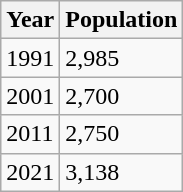<table class=wikitable>
<tr>
<th>Year</th>
<th>Population</th>
</tr>
<tr>
<td>1991</td>
<td>2,985</td>
</tr>
<tr>
<td>2001</td>
<td>2,700</td>
</tr>
<tr>
<td>2011</td>
<td>2,750</td>
</tr>
<tr>
<td>2021</td>
<td>3,138</td>
</tr>
</table>
